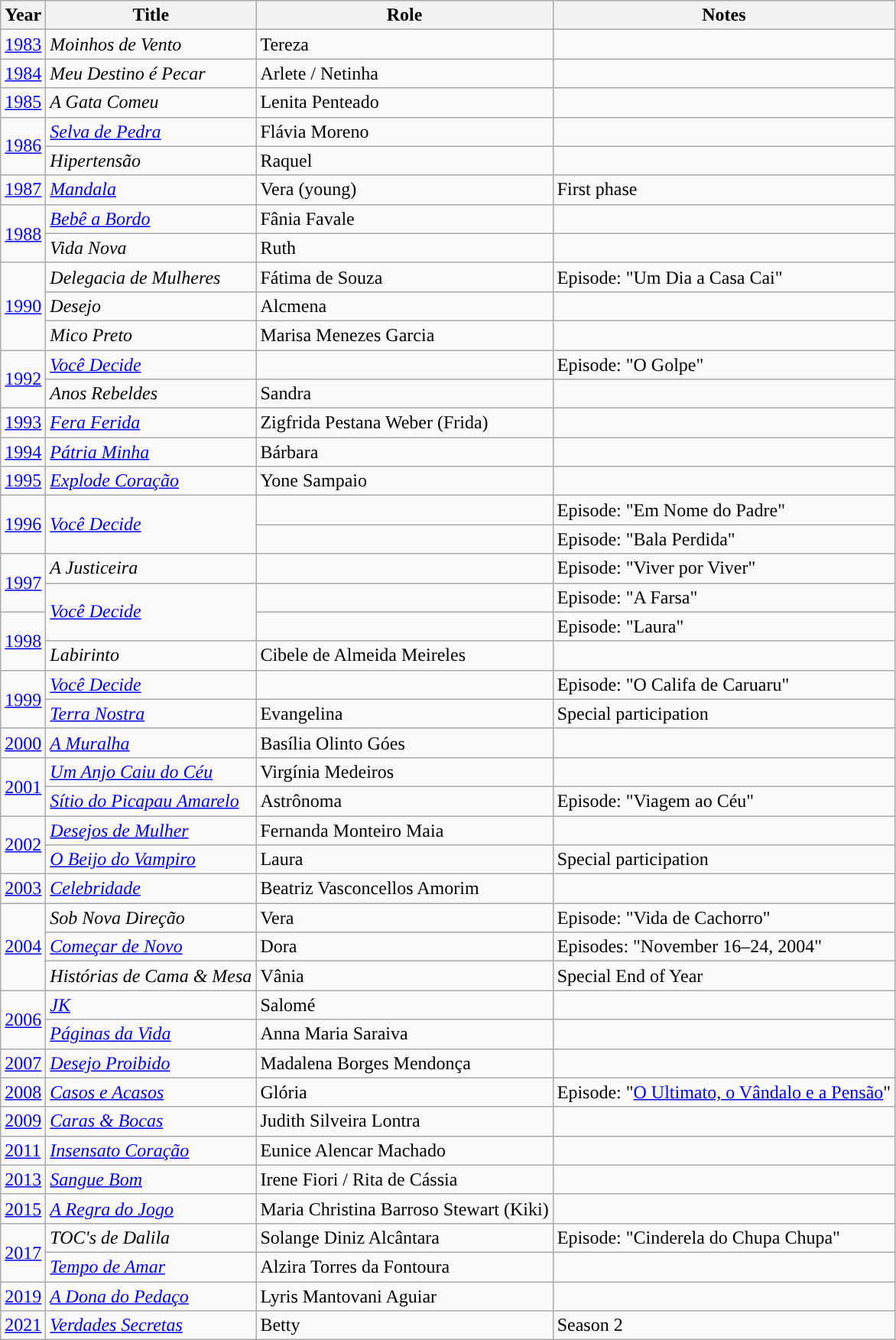<table class="wikitable">
<tr>
<th>Year</th>
<th>Title</th>
<th>Role</th>
<th>Notes</th>
</tr>
<tr>
<td><a href='#'>1983</a></td>
<td><em>Moinhos de Vento</em></td>
<td>Tereza</td>
<td></td>
</tr>
<tr>
<td><a href='#'>1984</a></td>
<td><em>Meu Destino é Pecar</em></td>
<td>Arlete / Netinha</td>
<td></td>
</tr>
<tr>
<td><a href='#'>1985</a></td>
<td><em>A Gata Comeu</em></td>
<td>Lenita Penteado</td>
<td></td>
</tr>
<tr>
<td rowspan="2"><a href='#'>1986</a></td>
<td><em><a href='#'>Selva de Pedra</a></em></td>
<td>Flávia Moreno</td>
<td></td>
</tr>
<tr>
<td><em>Hipertensão</em></td>
<td>Raquel</td>
<td></td>
</tr>
<tr>
<td><a href='#'>1987</a></td>
<td><em><a href='#'>Mandala</a></em></td>
<td>Vera (young)</td>
<td>First phase</td>
</tr>
<tr>
<td rowspan="2"><a href='#'>1988</a></td>
<td><em><a href='#'>Bebê a Bordo</a></em></td>
<td>Fânia Favale</td>
<td></td>
</tr>
<tr>
<td><em>Vida Nova</em></td>
<td>Ruth</td>
<td></td>
</tr>
<tr>
<td rowspan="3"><a href='#'>1990</a></td>
<td><em>Delegacia de Mulheres</em></td>
<td>Fátima de Souza</td>
<td>Episode: "Um Dia a Casa Cai"</td>
</tr>
<tr>
<td><em>Desejo</em></td>
<td>Alcmena</td>
<td></td>
</tr>
<tr>
<td><em>Mico Preto</em></td>
<td>Marisa Menezes Garcia</td>
<td></td>
</tr>
<tr>
<td rowspan="2"><a href='#'>1992</a></td>
<td><em><a href='#'>Você Decide</a></em></td>
<td></td>
<td>Episode: "O Golpe"</td>
</tr>
<tr>
<td><em>Anos Rebeldes</em></td>
<td>Sandra</td>
<td></td>
</tr>
<tr>
<td><a href='#'>1993</a></td>
<td><em><a href='#'>Fera Ferida</a></em></td>
<td>Zigfrida Pestana Weber (Frida)</td>
<td></td>
</tr>
<tr>
<td><a href='#'>1994</a></td>
<td><em><a href='#'>Pátria Minha</a></em></td>
<td>Bárbara</td>
<td></td>
</tr>
<tr>
<td><a href='#'>1995</a></td>
<td><em><a href='#'>Explode Coração</a></em></td>
<td>Yone Sampaio</td>
<td></td>
</tr>
<tr>
<td rowspan="2"><a href='#'>1996</a></td>
<td rowspan="2"><em><a href='#'>Você Decide</a></em></td>
<td></td>
<td>Episode: "Em Nome do Padre"</td>
</tr>
<tr>
<td></td>
<td>Episode: "Bala Perdida"</td>
</tr>
<tr>
<td rowspan="2"><a href='#'>1997</a></td>
<td><em>A Justiceira</em></td>
<td></td>
<td>Episode: "Viver por Viver"</td>
</tr>
<tr>
<td rowspan="2"><em><a href='#'>Você Decide</a></em></td>
<td></td>
<td>Episode: "A Farsa"</td>
</tr>
<tr>
<td rowspan="2"><a href='#'>1998</a></td>
<td></td>
<td>Episode: "Laura"</td>
</tr>
<tr>
<td><em>Labirinto</em></td>
<td>Cibele de Almeida Meireles</td>
<td></td>
</tr>
<tr>
<td rowspan="2"><a href='#'>1999</a></td>
<td><em><a href='#'>Você Decide</a></em></td>
<td></td>
<td>Episode: "O Califa de Caruaru"</td>
</tr>
<tr>
<td><em><a href='#'>Terra Nostra</a></em></td>
<td>Evangelina</td>
<td>Special participation</td>
</tr>
<tr>
<td><a href='#'>2000</a></td>
<td><em><a href='#'>A Muralha</a></em></td>
<td>Basília Olinto Góes</td>
<td></td>
</tr>
<tr>
<td rowspan="2"><a href='#'>2001</a></td>
<td><em><a href='#'>Um Anjo Caiu do Céu</a></em></td>
<td>Virgínia Medeiros</td>
<td></td>
</tr>
<tr>
<td><em><a href='#'>Sítio do Picapau Amarelo</a></em></td>
<td>Astrônoma</td>
<td>Episode: "Viagem ao Céu"</td>
</tr>
<tr>
<td rowspan="2"><a href='#'>2002</a></td>
<td><em><a href='#'>Desejos de Mulher</a></em></td>
<td>Fernanda Monteiro Maia</td>
<td></td>
</tr>
<tr>
<td><em><a href='#'>O Beijo do Vampiro</a></em></td>
<td>Laura</td>
<td>Special participation</td>
</tr>
<tr>
<td><a href='#'>2003</a></td>
<td><em><a href='#'>Celebridade</a></em></td>
<td>Beatriz Vasconcellos Amorim</td>
<td></td>
</tr>
<tr>
<td rowspan="3"><a href='#'>2004</a></td>
<td><em>Sob Nova Direção</em></td>
<td>Vera</td>
<td>Episode: "Vida de Cachorro"</td>
</tr>
<tr>
<td><em><a href='#'>Começar de Novo</a></em></td>
<td>Dora</td>
<td>Episodes: "November 16–24, 2004"</td>
</tr>
<tr>
<td><em>Histórias de Cama & Mesa</em></td>
<td>Vânia</td>
<td>Special End of Year</td>
</tr>
<tr>
<td rowspan="2"><a href='#'>2006</a></td>
<td><em><a href='#'>JK</a></em></td>
<td>Salomé</td>
<td></td>
</tr>
<tr>
<td><em><a href='#'>Páginas da Vida</a></em></td>
<td>Anna Maria Saraiva</td>
<td></td>
</tr>
<tr>
<td><a href='#'>2007</a></td>
<td><em><a href='#'>Desejo Proibido</a></em></td>
<td>Madalena Borges Mendonça</td>
<td></td>
</tr>
<tr>
<td><a href='#'>2008</a></td>
<td><em><a href='#'>Casos e Acasos</a></em></td>
<td>Glória</td>
<td>Episode: "<a href='#'>O Ultimato, o Vândalo e a Pensão</a>"</td>
</tr>
<tr>
<td><a href='#'>2009</a></td>
<td><em><a href='#'>Caras & Bocas</a></em></td>
<td>Judith Silveira Lontra</td>
<td></td>
</tr>
<tr>
<td><a href='#'>2011</a></td>
<td><em><a href='#'>Insensato Coração</a></em></td>
<td>Eunice Alencar Machado</td>
<td></td>
</tr>
<tr>
<td><a href='#'>2013</a></td>
<td><em><a href='#'>Sangue Bom</a></em></td>
<td>Irene Fiori / Rita de Cássia</td>
<td></td>
</tr>
<tr>
<td><a href='#'>2015</a></td>
<td><em><a href='#'>A Regra do Jogo</a></em></td>
<td>Maria Christina Barroso Stewart (Kiki)</td>
<td></td>
</tr>
<tr>
<td rowspan="2:"><a href='#'>2017</a></td>
<td><em>TOC's de Dalila</em></td>
<td>Solange Diniz Alcântara</td>
<td>Episode: "Cinderela do Chupa Chupa"</td>
</tr>
<tr>
<td><em><a href='#'>Tempo de Amar</a></em></td>
<td>Alzira Torres da Fontoura</td>
<td></td>
</tr>
<tr>
<td><a href='#'>2019</a></td>
<td><em><a href='#'>A Dona do Pedaço</a></em></td>
<td>Lyris Mantovani Aguiar</td>
<td></td>
</tr>
<tr>
<td><a href='#'>2021</a></td>
<td><em><a href='#'>Verdades Secretas</a></em></td>
<td>Betty</td>
<td>Season 2</td>
</tr>
</table>
